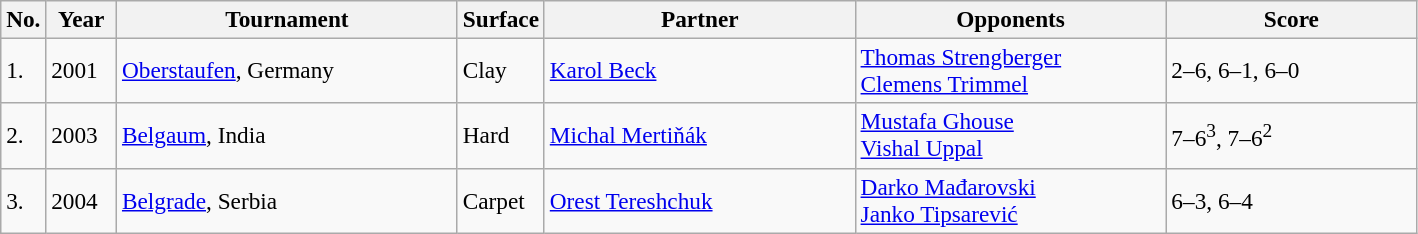<table class="sortable wikitable" style=font-size:97%>
<tr>
<th style="width:20px" class="unsortable">No.</th>
<th style="width:40px">Year</th>
<th style="width:220px">Tournament</th>
<th style="width:50px">Surface</th>
<th style="width:200px">Partner</th>
<th style="width:200px">Opponents</th>
<th style="width:160px" class="unsortable">Score</th>
</tr>
<tr>
<td>1.</td>
<td>2001</td>
<td><a href='#'>Oberstaufen</a>, Germany</td>
<td>Clay</td>
<td> <a href='#'>Karol Beck</a></td>
<td> <a href='#'>Thomas Strengberger</a><br> <a href='#'>Clemens Trimmel</a></td>
<td>2–6, 6–1, 6–0</td>
</tr>
<tr>
<td>2.</td>
<td>2003</td>
<td><a href='#'>Belgaum</a>, India</td>
<td>Hard</td>
<td> <a href='#'>Michal Mertiňák</a></td>
<td> <a href='#'>Mustafa Ghouse</a><br> <a href='#'>Vishal Uppal</a></td>
<td>7–6<sup>3</sup>, 7–6<sup>2</sup></td>
</tr>
<tr>
<td>3.</td>
<td>2004</td>
<td><a href='#'>Belgrade</a>, Serbia</td>
<td>Carpet</td>
<td> <a href='#'>Orest Tereshchuk</a></td>
<td> <a href='#'>Darko Mađarovski</a><br> <a href='#'>Janko Tipsarević</a></td>
<td>6–3, 6–4</td>
</tr>
</table>
